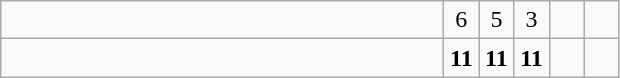<table class="wikitable">
<tr>
<td style="width:18em"></td>
<td align=center style="width:1em">6</td>
<td align=center style="width:1em">5</td>
<td align=center style="width:1em">3</td>
<td align=center style="width:1em"></td>
<td align=center style="width:1em"></td>
</tr>
<tr>
<td style="width:18em"><strong></strong></td>
<td align=center style="width:1em"><strong>11</strong></td>
<td align=center style="width:1em"><strong>11</strong></td>
<td align=center style="width:1em"><strong>11</strong></td>
<td align=center style="width:1em"></td>
<td align=center style="width:1em"></td>
</tr>
</table>
